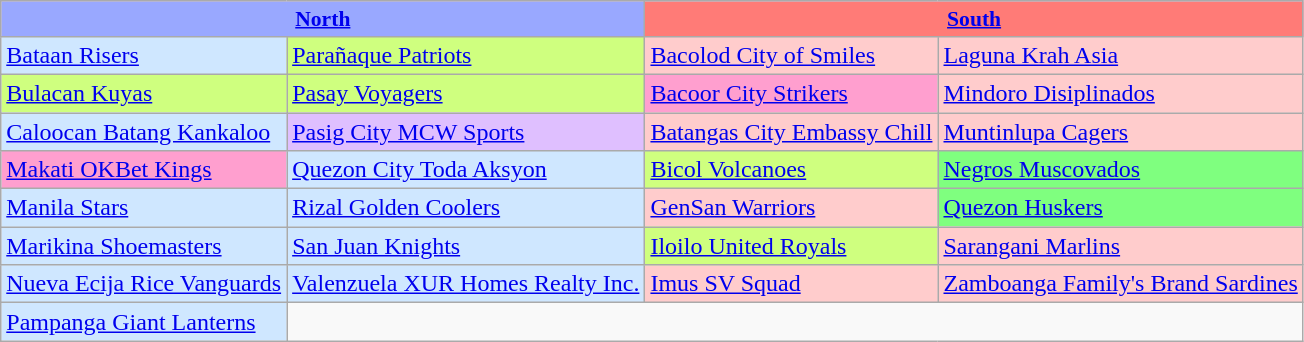<table class="wikitable">
<tr | style="background-color:#DFBFFF;font-size: 90%;" | Departed after this season>
<th colspan="2" style="background:#99A8FF;"><a href='#'>North</a></th>
<th colspan="2" style="background:#FF7B77;"><a href='#'>South</a></th>
</tr>
<tr>
<td style="background-color: #CFE7FF;"><a href='#'>Bataan Risers</a></td>
<td style="background-color: #CFFF7F;"><a href='#'>Parañaque Patriots</a></td>
<td style="background-color: #FFCCCC;"><a href='#'>Bacolod City of Smiles</a></td>
<td style="background-color: #FFCCCC;"><a href='#'>Laguna Krah Asia</a></td>
</tr>
<tr>
<td style="background-color: #CFFF7F;"><a href='#'>Bulacan Kuyas</a></td>
<td style="background-color: #CFFF7F;"><a href='#'>Pasay Voyagers</a></td>
<td style="background-color: #FF9FCF;"><a href='#'>Bacoor City Strikers</a></td>
<td style="background-color: #FFCCCC;"><a href='#'>Mindoro Disiplinados</a></td>
</tr>
<tr>
<td style="background-color: #CFE7FF;"><a href='#'>Caloocan Batang Kankaloo</a></td>
<td style="background-color: #DFBFFF;"><a href='#'>Pasig City MCW Sports</a></td>
<td style="background-color: #FFCCCC;"><a href='#'>Batangas City Embassy Chill</a></td>
<td style="background-color: #FFCCCC;"><a href='#'>Muntinlupa Cagers</a></td>
</tr>
<tr>
<td style="background-color: #FF9FCF;"><a href='#'>Makati OKBet Kings</a></td>
<td style="background-color: #CFE7FF;"><a href='#'>Quezon City Toda Aksyon</a></td>
<td style="background-color: #CFFF7F;"><a href='#'>Bicol Volcanoes</a></td>
<td style="background-color: #7FFF7F;"><a href='#'>Negros Muscovados</a></td>
</tr>
<tr>
<td style="background-color: #CFE7FF;"><a href='#'>Manila Stars</a></td>
<td style="background-color: #CFE7FF;"><a href='#'>Rizal Golden Coolers</a></td>
<td style="background-color: #FFCCCC;"><a href='#'>GenSan Warriors</a></td>
<td style="background-color: #7FFF7F;"><a href='#'>Quezon Huskers</a></td>
</tr>
<tr>
<td style="background-color: #CFE7FF;"><a href='#'>Marikina Shoemasters</a></td>
<td style="background-color: #CFE7FF;"><a href='#'>San Juan Knights</a></td>
<td style="background-color: #CFFF7F;"><a href='#'>Iloilo United Royals</a></td>
<td style="background-color: #FFCCCC;"><a href='#'>Sarangani Marlins</a></td>
</tr>
<tr>
<td style="background-color: #CFE7FF;"><a href='#'>Nueva Ecija Rice Vanguards</a></td>
<td style="background-color: #CFE7FF;"><a href='#'>Valenzuela XUR Homes Realty Inc.</a></td>
<td style="background-color: #FFCCCC;"><a href='#'>Imus SV Squad</a></td>
<td style="background-color: #FFCCCC;"><a href='#'>Zamboanga Family's Brand Sardines</a></td>
</tr>
<tr>
<td style="background-color: #CFE7FF;"><a href='#'>Pampanga Giant Lanterns</a></td>
<td colspan="3"></td>
</tr>
</table>
